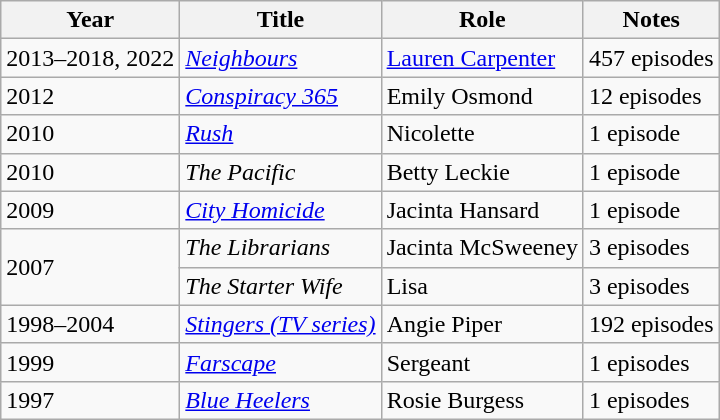<table class="wikitable">
<tr>
<th>Year</th>
<th>Title</th>
<th>Role</th>
<th>Notes</th>
</tr>
<tr>
<td>2013–2018, 2022</td>
<td><em><a href='#'>Neighbours</a></em></td>
<td><a href='#'>Lauren Carpenter</a></td>
<td>457 episodes</td>
</tr>
<tr>
<td>2012</td>
<td><em><a href='#'>Conspiracy 365</a></em></td>
<td>Emily Osmond</td>
<td>12 episodes</td>
</tr>
<tr>
<td>2010</td>
<td><em><a href='#'>Rush</a></em></td>
<td>Nicolette</td>
<td>1 episode</td>
</tr>
<tr>
<td>2010</td>
<td><em>The Pacific</em></td>
<td>Betty Leckie</td>
<td>1 episode</td>
</tr>
<tr>
<td>2009</td>
<td><em><a href='#'>City Homicide</a></em></td>
<td>Jacinta Hansard</td>
<td>1 episode</td>
</tr>
<tr>
<td rowspan="2">2007</td>
<td><em>The Librarians</em></td>
<td>Jacinta McSweeney</td>
<td>3 episodes</td>
</tr>
<tr>
<td><em>The Starter Wife</em></td>
<td>Lisa</td>
<td>3 episodes</td>
</tr>
<tr>
<td>1998–2004</td>
<td><em><a href='#'>Stingers (TV series)</a></em></td>
<td>Angie Piper</td>
<td>192 episodes</td>
</tr>
<tr>
<td>1999</td>
<td><em><a href='#'>Farscape</a></em></td>
<td>Sergeant</td>
<td>1 episodes</td>
</tr>
<tr>
<td>1997</td>
<td><em><a href='#'>Blue Heelers</a></em></td>
<td>Rosie Burgess</td>
<td>1 episodes</td>
</tr>
</table>
